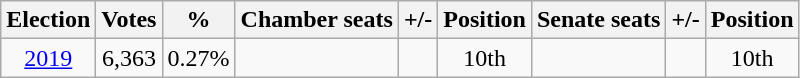<table class="wikitable" style="text-align:center">
<tr>
<th>Election</th>
<th>Votes</th>
<th>%</th>
<th>Chamber seats</th>
<th>+/-</th>
<th>Position</th>
<th>Senate seats</th>
<th>+/-</th>
<th>Position</th>
</tr>
<tr>
<td><a href='#'>2019</a></td>
<td>6,363</td>
<td>0.27%</td>
<td></td>
<td></td>
<td>10th</td>
<td></td>
<td></td>
<td>10th</td>
</tr>
</table>
